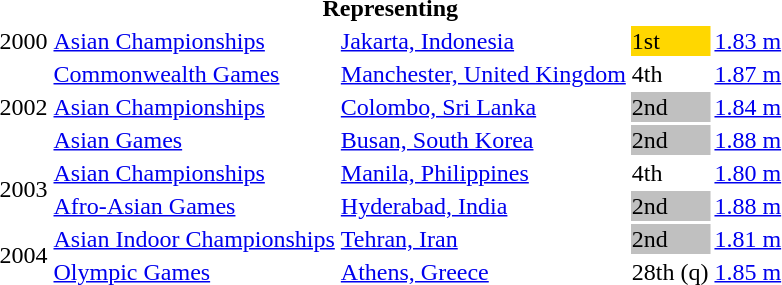<table>
<tr>
<th colspan="5">Representing </th>
</tr>
<tr>
<td>2000</td>
<td><a href='#'>Asian Championships</a></td>
<td><a href='#'>Jakarta, Indonesia</a></td>
<td bgcolor="gold">1st</td>
<td><a href='#'>1.83 m</a></td>
</tr>
<tr>
<td rowspan=3>2002</td>
<td><a href='#'>Commonwealth Games</a></td>
<td><a href='#'>Manchester, United Kingdom</a></td>
<td>4th</td>
<td><a href='#'>1.87 m</a></td>
</tr>
<tr>
<td><a href='#'>Asian Championships</a></td>
<td><a href='#'>Colombo, Sri Lanka</a></td>
<td bgcolor="silver">2nd</td>
<td><a href='#'>1.84 m</a></td>
</tr>
<tr>
<td><a href='#'>Asian Games</a></td>
<td><a href='#'>Busan, South Korea</a></td>
<td bgcolor="silver">2nd</td>
<td><a href='#'>1.88 m</a></td>
</tr>
<tr>
<td rowspan=2>2003</td>
<td><a href='#'>Asian Championships</a></td>
<td><a href='#'>Manila, Philippines</a></td>
<td>4th</td>
<td><a href='#'>1.80 m</a></td>
</tr>
<tr>
<td><a href='#'>Afro-Asian Games</a></td>
<td><a href='#'>Hyderabad, India</a></td>
<td bgcolor="silver">2nd</td>
<td><a href='#'>1.88 m</a></td>
</tr>
<tr>
<td rowspan=2>2004</td>
<td><a href='#'>Asian Indoor Championships</a></td>
<td><a href='#'>Tehran, Iran</a></td>
<td bgcolor="silver">2nd</td>
<td><a href='#'>1.81 m</a></td>
</tr>
<tr>
<td><a href='#'>Olympic Games</a></td>
<td><a href='#'>Athens, Greece</a></td>
<td>28th (q)</td>
<td><a href='#'>1.85 m</a></td>
</tr>
</table>
